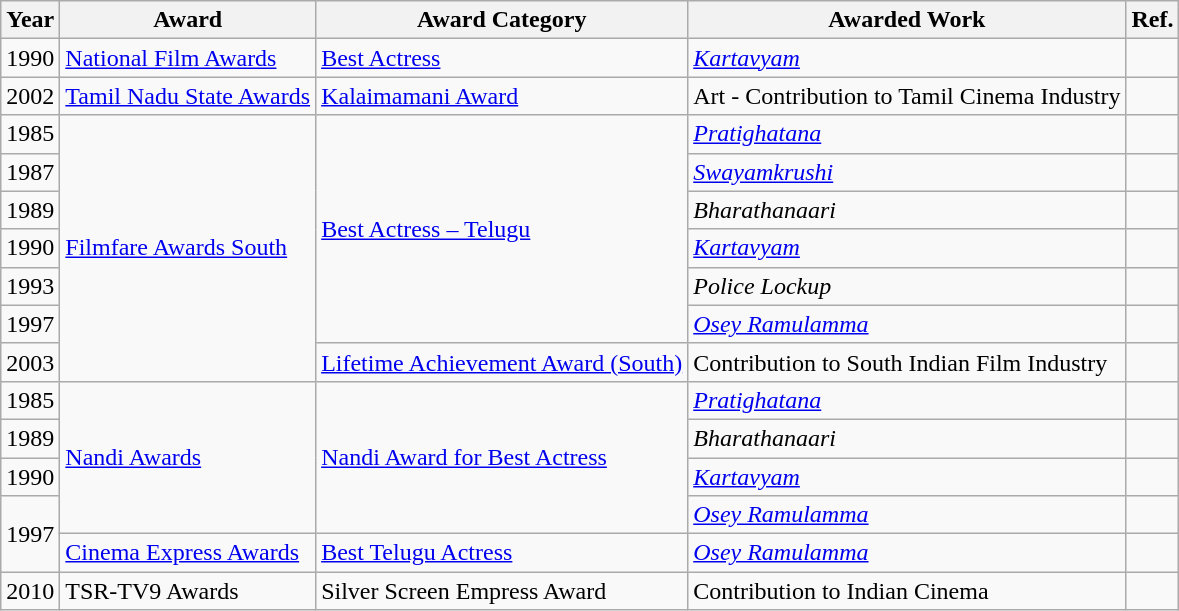<table class="wikitable">
<tr>
<th>Year</th>
<th>Award</th>
<th>Award Category</th>
<th>Awarded Work</th>
<th>Ref.</th>
</tr>
<tr>
<td>1990</td>
<td><a href='#'>National Film Awards</a></td>
<td><a href='#'>Best Actress</a></td>
<td><em><a href='#'>Kartavyam</a></em></td>
<td></td>
</tr>
<tr>
<td>2002</td>
<td><a href='#'>Tamil Nadu State Awards</a></td>
<td><a href='#'>Kalaimamani Award</a></td>
<td>Art - Contribution to Tamil Cinema Industry</td>
<td></td>
</tr>
<tr>
<td>1985</td>
<td rowspan="7"><a href='#'>Filmfare Awards South</a></td>
<td rowspan="6"><a href='#'>Best Actress – Telugu</a></td>
<td><em><a href='#'>Pratighatana</a></em></td>
<td></td>
</tr>
<tr>
<td>1987</td>
<td><em><a href='#'>Swayamkrushi</a></em></td>
<td></td>
</tr>
<tr>
<td>1989</td>
<td><em>Bharathanaari</em></td>
<td></td>
</tr>
<tr>
<td>1990</td>
<td><em><a href='#'>Kartavyam</a></em></td>
<td></td>
</tr>
<tr>
<td>1993</td>
<td><em>Police Lockup</em></td>
<td></td>
</tr>
<tr>
<td>1997</td>
<td><em><a href='#'>Osey Ramulamma</a></em></td>
<td></td>
</tr>
<tr>
<td>2003</td>
<td><a href='#'>Lifetime Achievement Award (South)</a></td>
<td>Contribution to South Indian Film Industry</td>
<td></td>
</tr>
<tr>
<td>1985</td>
<td rowspan="4"><a href='#'>Nandi Awards</a></td>
<td rowspan="4"><a href='#'>Nandi Award for Best Actress</a></td>
<td><em><a href='#'>Pratighatana</a></em></td>
<td></td>
</tr>
<tr>
<td>1989</td>
<td><em>Bharathanaari</em></td>
<td></td>
</tr>
<tr>
<td>1990</td>
<td><em><a href='#'>Kartavyam</a></em></td>
<td></td>
</tr>
<tr>
<td rowspan="2">1997</td>
<td><em><a href='#'>Osey Ramulamma</a></em></td>
<td></td>
</tr>
<tr>
<td><a href='#'>Cinema Express Awards</a></td>
<td><a href='#'>Best Telugu Actress</a></td>
<td><em><a href='#'>Osey Ramulamma</a></em></td>
<td></td>
</tr>
<tr>
<td>2010</td>
<td>TSR-TV9 Awards</td>
<td>Silver Screen Empress Award</td>
<td>Contribution to Indian Cinema</td>
<td></td>
</tr>
</table>
